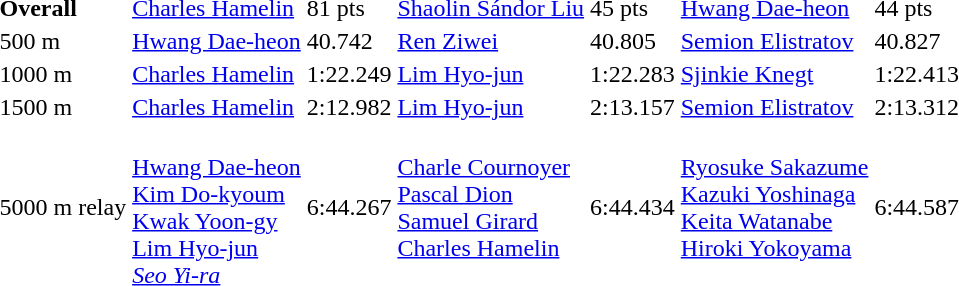<table>
<tr>
<td><strong>Overall</strong></td>
<td><a href='#'>Charles Hamelin</a><br></td>
<td>81 pts</td>
<td><a href='#'>Shaolin Sándor Liu</a><br></td>
<td>45 pts</td>
<td><a href='#'>Hwang Dae-heon</a><br></td>
<td>44 pts</td>
</tr>
<tr>
<td>500 m</td>
<td><a href='#'>Hwang Dae-heon</a><br></td>
<td>40.742</td>
<td><a href='#'>Ren Ziwei</a><br></td>
<td>40.805</td>
<td><a href='#'>Semion Elistratov</a><br></td>
<td>40.827</td>
</tr>
<tr>
<td>1000 m</td>
<td><a href='#'>Charles Hamelin</a><br></td>
<td>1:22.249</td>
<td><a href='#'>Lim Hyo-jun</a><br></td>
<td>1:22.283</td>
<td><a href='#'>Sjinkie Knegt</a><br></td>
<td>1:22.413</td>
</tr>
<tr>
<td>1500 m</td>
<td><a href='#'>Charles Hamelin</a><br></td>
<td>2:12.982</td>
<td><a href='#'>Lim Hyo-jun</a><br></td>
<td>2:13.157</td>
<td><a href='#'>Semion Elistratov</a><br></td>
<td>2:13.312</td>
</tr>
<tr>
<td>5000 m relay</td>
<td><br><a href='#'>Hwang Dae-heon</a><br><a href='#'>Kim Do-kyoum</a><br><a href='#'>Kwak Yoon-gy</a><br><a href='#'>Lim Hyo-jun</a><br><em><a href='#'>Seo Yi-ra</a></em></td>
<td>6:44.267</td>
<td valign=top><br><a href='#'>Charle Cournoyer</a><br><a href='#'>Pascal Dion</a><br><a href='#'>Samuel Girard</a><br><a href='#'>Charles Hamelin</a></td>
<td>6:44.434</td>
<td valign=top><br><a href='#'>Ryosuke Sakazume</a><br><a href='#'>Kazuki Yoshinaga</a><br><a href='#'>Keita Watanabe</a><br><a href='#'>Hiroki Yokoyama</a></td>
<td>6:44.587</td>
</tr>
</table>
